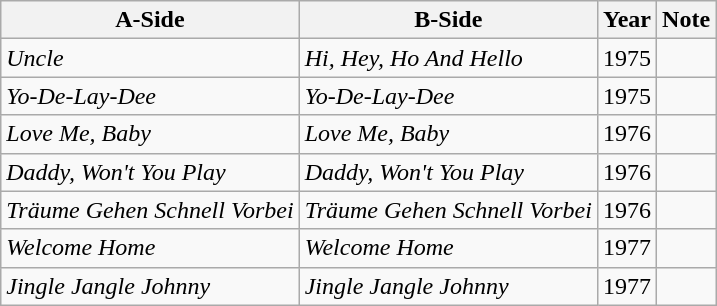<table class="wikitable">
<tr>
<th>A-Side</th>
<th>B-Side</th>
<th>Year</th>
<th>Note</th>
</tr>
<tr>
<td><em>Uncle</em></td>
<td><em>Hi, Hey, Ho And Hello</em></td>
<td>1975</td>
<td></td>
</tr>
<tr>
<td><em>Yo-De-Lay-Dee</em></td>
<td><em>Yo-De-Lay-Dee</em></td>
<td>1975</td>
<td></td>
</tr>
<tr>
<td><em>Love Me, Baby</em></td>
<td><em>Love Me, Baby</em></td>
<td>1976</td>
<td></td>
</tr>
<tr>
<td><em>Daddy, Won't You Play</em></td>
<td><em>Daddy, Won't You Play</em></td>
<td>1976</td>
<td></td>
</tr>
<tr>
<td><em>Träume Gehen Schnell Vorbei</em></td>
<td><em>Träume Gehen Schnell Vorbei</em></td>
<td>1976</td>
<td></td>
</tr>
<tr>
<td><em>Welcome Home</em></td>
<td><em>Welcome Home</em></td>
<td>1977</td>
<td></td>
</tr>
<tr>
<td><em>Jingle Jangle Johnny</em></td>
<td><em>Jingle Jangle Johnny</em></td>
<td>1977</td>
<td></td>
</tr>
</table>
